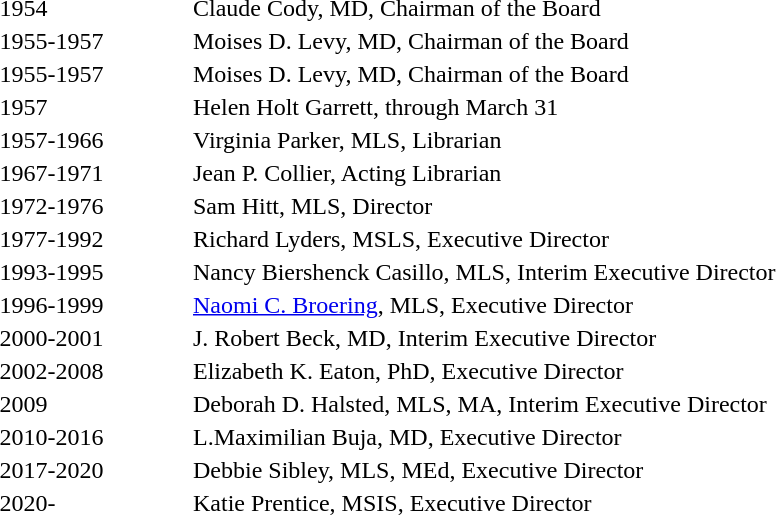<table>
<tr>
<th width="125"></th>
<th width="400"></th>
</tr>
<tr>
<td>1954</td>
<td>Claude Cody, MD, Chairman of the Board</td>
</tr>
<tr>
<td>1955-1957</td>
<td>Moises D. Levy, MD, Chairman of the Board</td>
</tr>
<tr>
<td>1955-1957</td>
<td>Moises D. Levy, MD, Chairman of the Board</td>
</tr>
<tr>
<td>1957</td>
<td>Helen Holt Garrett, through March 31</td>
</tr>
<tr>
<td>1957-1966</td>
<td>Virginia Parker, MLS, Librarian</td>
</tr>
<tr>
<td>1967-1971</td>
<td>Jean P. Collier, Acting Librarian</td>
</tr>
<tr>
<td>1972-1976</td>
<td>Sam Hitt, MLS, Director</td>
</tr>
<tr>
<td>1977-1992</td>
<td>Richard Lyders, MSLS, Executive Director</td>
</tr>
<tr>
<td>1993-1995</td>
<td>Nancy Biershenck Casillo, MLS, Interim Executive Director</td>
</tr>
<tr>
<td>1996-1999</td>
<td><a href='#'>Naomi C. Broering</a>, MLS, Executive Director</td>
</tr>
<tr>
<td>2000-2001</td>
<td>J. Robert Beck, MD, Interim Executive Director</td>
</tr>
<tr>
<td>2002-2008</td>
<td>Elizabeth K. Eaton, PhD, Executive Director</td>
</tr>
<tr>
<td>2009</td>
<td>Deborah D. Halsted, MLS, MA, Interim Executive Director</td>
</tr>
<tr>
<td>2010-2016</td>
<td>L.Maximilian Buja, MD, Executive Director</td>
</tr>
<tr>
<td>2017-2020</td>
<td>Debbie Sibley, MLS, MEd, Executive Director</td>
</tr>
<tr>
<td>2020-</td>
<td>Katie Prentice, MSIS, Executive Director</td>
</tr>
</table>
